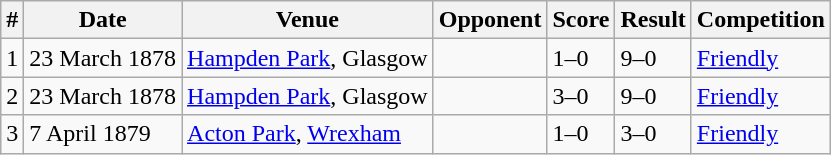<table class="wikitable">
<tr>
<th>#</th>
<th>Date</th>
<th>Venue</th>
<th>Opponent</th>
<th>Score</th>
<th>Result</th>
<th>Competition</th>
</tr>
<tr>
<td>1</td>
<td>23 March 1878</td>
<td><a href='#'>Hampden Park</a>, Glasgow</td>
<td></td>
<td>1–0</td>
<td>9–0</td>
<td><a href='#'>Friendly</a></td>
</tr>
<tr>
<td>2</td>
<td>23 March 1878</td>
<td><a href='#'>Hampden Park</a>, Glasgow</td>
<td></td>
<td>3–0</td>
<td>9–0</td>
<td><a href='#'>Friendly</a></td>
</tr>
<tr>
<td>3</td>
<td>7 April 1879</td>
<td><a href='#'>Acton Park</a>, <a href='#'>Wrexham</a></td>
<td></td>
<td>1–0</td>
<td>3–0</td>
<td><a href='#'>Friendly</a></td>
</tr>
</table>
